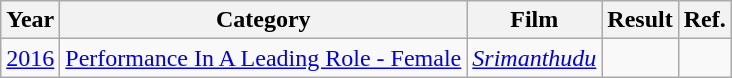<table class="wikitable">
<tr>
<th>Year</th>
<th>Category</th>
<th>Film</th>
<th>Result</th>
<th>Ref.</th>
</tr>
<tr>
<td><a href='#'>2016</a></td>
<td><a href='#'>Performance In A Leading Role - Female</a></td>
<td><em><a href='#'>Srimanthudu</a></em></td>
<td></td>
<td></td>
</tr>
</table>
